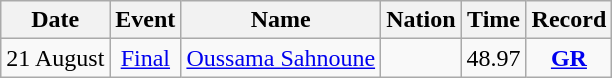<table class="wikitable" style=text-align:center>
<tr>
<th>Date</th>
<th>Event</th>
<th>Name</th>
<th>Nation</th>
<th>Time</th>
<th>Record</th>
</tr>
<tr>
<td>21 August</td>
<td><a href='#'>Final</a></td>
<td><a href='#'>Oussama Sahnoune</a></td>
<td align=left></td>
<td>48.97</td>
<td><strong><a href='#'>GR</a></strong></td>
</tr>
</table>
